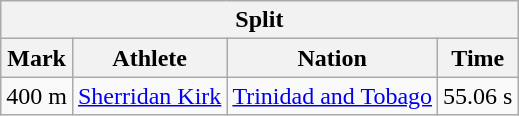<table class="wikitable">
<tr>
<th colspan=4>Split</th>
</tr>
<tr>
<th>Mark</th>
<th>Athlete</th>
<th>Nation</th>
<th>Time</th>
</tr>
<tr>
<td align="center">400 m</td>
<td align="left"><a href='#'>Sherridan Kirk</a></td>
<td align="left"> <a href='#'>Trinidad and Tobago</a></td>
<td align="center">55.06 s</td>
</tr>
</table>
